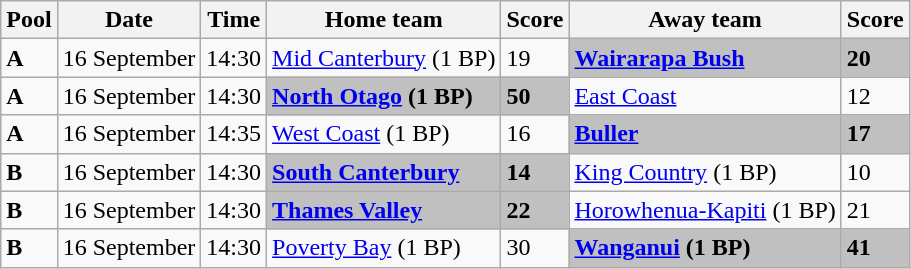<table class="wikitable">
<tr>
<th>Pool</th>
<th>Date</th>
<th>Time</th>
<th>Home team</th>
<th>Score</th>
<th>Away team</th>
<th>Score</th>
</tr>
<tr>
<td><strong>A</strong></td>
<td>16 September</td>
<td>14:30</td>
<td><a href='#'>Mid Canterbury</a> (1 BP)</td>
<td>19</td>
<td style="background:silver"><strong><a href='#'>Wairarapa Bush</a></strong></td>
<td style="background:silver"><strong>20</strong></td>
</tr>
<tr>
<td><strong>A</strong></td>
<td>16 September</td>
<td>14:30</td>
<td style="background:silver"><strong><a href='#'>North Otago</a></strong> <strong>(1 BP)</strong></td>
<td style="background:silver"><strong>50</strong></td>
<td><a href='#'>East Coast</a></td>
<td>12</td>
</tr>
<tr>
<td><strong>A</strong></td>
<td>16 September</td>
<td>14:35</td>
<td><a href='#'>West Coast</a> (1 BP)</td>
<td>16</td>
<td style="background:silver"><strong><a href='#'>Buller</a></strong></td>
<td style="background:silver"><strong>17</strong></td>
</tr>
<tr>
<td><strong>B</strong></td>
<td>16 September</td>
<td>14:30</td>
<td style="background:silver"><strong><a href='#'>South Canterbury</a></strong></td>
<td style="background:silver"><strong>14</strong></td>
<td><a href='#'>King Country</a> (1 BP)</td>
<td>10</td>
</tr>
<tr>
<td><strong>B</strong></td>
<td>16 September</td>
<td>14:30</td>
<td style="background:silver"><strong><a href='#'>Thames Valley</a></strong></td>
<td style="background:silver"><strong>22</strong></td>
<td><a href='#'>Horowhenua-Kapiti</a> (1 BP)</td>
<td>21</td>
</tr>
<tr>
<td><strong>B</strong></td>
<td>16 September</td>
<td>14:30</td>
<td><a href='#'>Poverty Bay</a> (1 BP)</td>
<td>30</td>
<td style="background:silver"><strong><a href='#'>Wanganui</a></strong> <strong>(1 BP)</strong></td>
<td style="background:silver"><strong>41</strong></td>
</tr>
</table>
